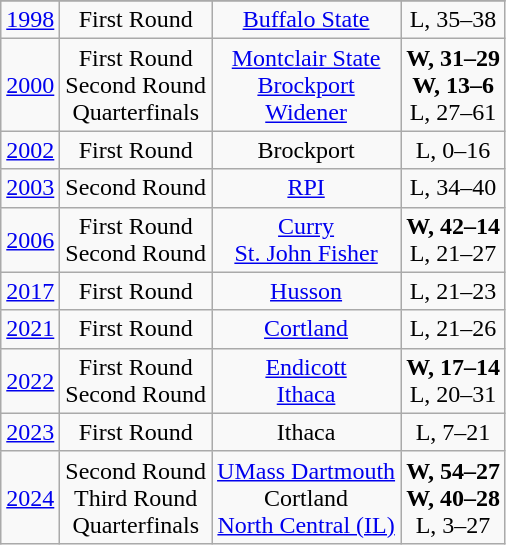<table class="wikitable">
<tr>
</tr>
<tr align="center">
<td><a href='#'>1998</a></td>
<td>First Round</td>
<td><a href='#'>Buffalo State</a></td>
<td>L, 35–38</td>
</tr>
<tr align="center">
<td><a href='#'>2000</a></td>
<td>First Round<br>Second Round<br>Quarterfinals</td>
<td><a href='#'>Montclair State</a><br><a href='#'>Brockport</a><br><a href='#'>Widener</a></td>
<td><strong>W, 31–29</strong><br><strong>W, 13–6</strong><br>L, 27–61</td>
</tr>
<tr align="center">
<td><a href='#'>2002</a></td>
<td>First Round</td>
<td>Brockport</td>
<td>L, 0–16</td>
</tr>
<tr align="center">
<td><a href='#'>2003</a></td>
<td>Second Round</td>
<td><a href='#'>RPI</a></td>
<td>L, 34–40</td>
</tr>
<tr align="center">
<td><a href='#'>2006</a></td>
<td>First Round<br>Second Round</td>
<td><a href='#'>Curry</a><br><a href='#'>St. John Fisher</a></td>
<td><strong>W, 42–14</strong><br>L, 21–27</td>
</tr>
<tr align="center">
<td><a href='#'>2017</a></td>
<td>First Round</td>
<td><a href='#'>Husson</a></td>
<td>L, 21–23</td>
</tr>
<tr align="center">
<td><a href='#'>2021</a></td>
<td>First Round</td>
<td><a href='#'>Cortland</a></td>
<td>L, 21–26</td>
</tr>
<tr align="center">
<td><a href='#'>2022</a></td>
<td>First Round<br>Second Round</td>
<td><a href='#'>Endicott</a><br><a href='#'>Ithaca</a></td>
<td><strong>W, 17–14</strong><br>L, 20–31</td>
</tr>
<tr align="center">
<td><a href='#'>2023</a></td>
<td>First Round</td>
<td>Ithaca</td>
<td>L, 7–21</td>
</tr>
<tr align="center">
<td><a href='#'>2024</a></td>
<td>Second Round<br>Third Round<br>Quarterfinals</td>
<td><a href='#'>UMass Dartmouth</a><br>Cortland<br><a href='#'>North Central (IL)</a></td>
<td><strong>W, 54–27</strong><br><strong>W, 40–28</strong><br>L, 3–27</td>
</tr>
</table>
